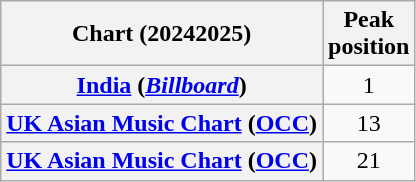<table class="wikitable sortable plainrowheaders" style="text-align:center">
<tr>
<th scope="col">Chart (20242025)</th>
<th scope="col">Peak<br>position</th>
</tr>
<tr>
<th scope="row"><a href='#'>India</a> (<em><a href='#'>Billboard</a></em>)</th>
<td>1</td>
</tr>
<tr>
<th scope="row"><a href='#'>UK Asian Music Chart</a> (<a href='#'>OCC</a>)<br></th>
<td>13</td>
</tr>
<tr>
<th scope="row"><a href='#'>UK Asian Music Chart</a> (<a href='#'>OCC</a>)<br></th>
<td>21</td>
</tr>
</table>
